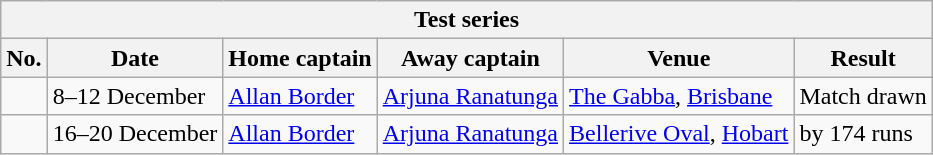<table class="wikitable">
<tr>
<th colspan="9">Test series</th>
</tr>
<tr>
<th>No.</th>
<th>Date</th>
<th>Home captain</th>
<th>Away captain</th>
<th>Venue</th>
<th>Result</th>
</tr>
<tr>
<td></td>
<td>8–12 December</td>
<td><a href='#'>Allan Border</a></td>
<td><a href='#'>Arjuna Ranatunga</a></td>
<td><a href='#'>The Gabba</a>, <a href='#'>Brisbane</a></td>
<td>Match drawn</td>
</tr>
<tr>
<td></td>
<td>16–20 December</td>
<td><a href='#'>Allan Border</a></td>
<td><a href='#'>Arjuna Ranatunga</a></td>
<td><a href='#'>Bellerive Oval</a>, <a href='#'>Hobart</a></td>
<td> by 174 runs</td>
</tr>
</table>
